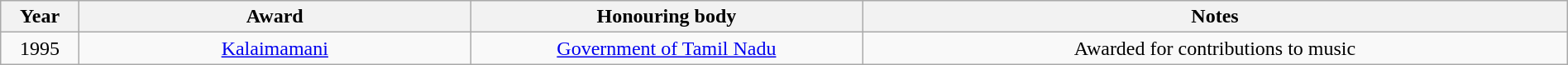<table class="wikitable" style="width:100%;">
<tr>
<th width=5%>Year</th>
<th style="width:25%;">Award</th>
<th style="width:25%;">Honouring body</th>
<th style="width:45%;">Notes</th>
</tr>
<tr>
<td style="text-align:center;">1995</td>
<td style="text-align:center;"><a href='#'>Kalaimamani</a></td>
<td style="text-align:center;"><a href='#'>Government of Tamil Nadu</a></td>
<td style="text-align:center;">Awarded for contributions to music</td>
</tr>
</table>
